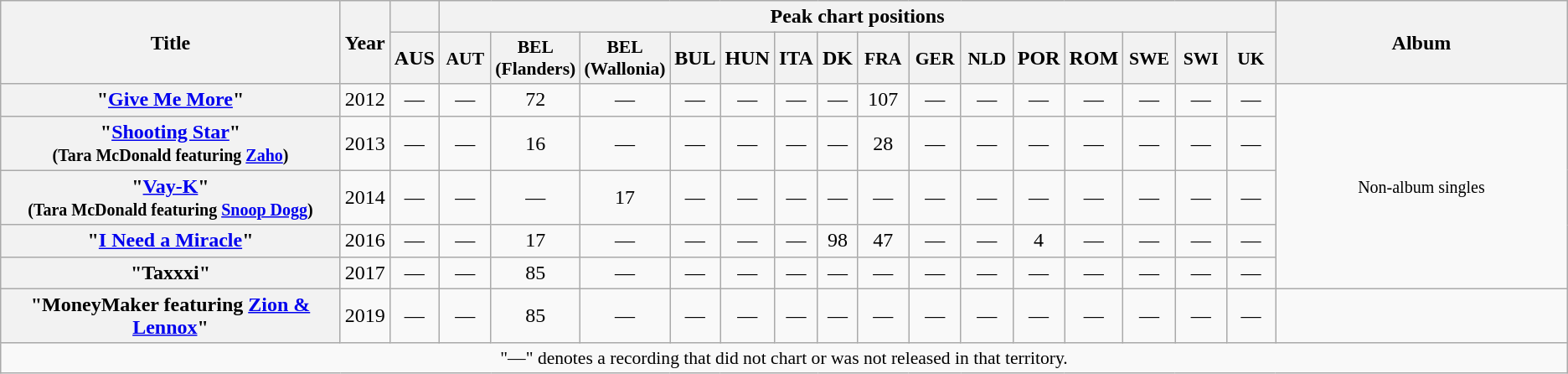<table class="wikitable plainrowheaders" style="text-align:center;" border="1">
<tr>
<th scope="col" rowspan="2" style="width:20em;">Title</th>
<th scope="col" rowspan="2" style="width:1em;">Year</th>
<th></th>
<th colspan="15" scope="col">Peak chart positions</th>
<th scope="col" rowspan="2" style="width:18em;">Album</th>
</tr>
<tr>
<th>AUS</th>
<th scope="col" style="width:2.5em;font-size:90%;">AUT</th>
<th scope="col" style="width:2.5em;font-size:90%;">BEL<br>(Flanders)</th>
<th scope="col" style="width:2.5em;font-size:90%;">BEL<br>(Wallonia)</th>
<th>BUL</th>
<th>HUN</th>
<th>ITA</th>
<th>DK</th>
<th scope="col" style="width:2.5em;font-size:90%;">FRA</th>
<th scope="col" style="width:2.5em;font-size:90%;">GER</th>
<th scope="col" style="width:2.5em;font-size:90%;">NLD</th>
<th>POR</th>
<th>ROM</th>
<th scope="col" style="width:2.5em;font-size:90%;">SWE</th>
<th scope="col" style="width:2.5em;font-size:90%;">SWI</th>
<th scope="col" style="width:2.5em;font-size:90%;">UK</th>
</tr>
<tr>
<th scope="row">"<a href='#'>Give Me More</a>"</th>
<td>2012</td>
<td>—</td>
<td>—</td>
<td>72</td>
<td>—</td>
<td>—</td>
<td>—</td>
<td>—</td>
<td>—</td>
<td>107</td>
<td>—</td>
<td>—</td>
<td>—</td>
<td>—</td>
<td>—</td>
<td>—</td>
<td>—</td>
<td rowspan="5"><small>Non-album singles</small></td>
</tr>
<tr>
<th scope="row">"<a href='#'>Shooting Star</a>" <br><small>(Tara McDonald featuring <a href='#'>Zaho</a>)</small></th>
<td>2013</td>
<td>—</td>
<td>—</td>
<td>16</td>
<td>—</td>
<td>—</td>
<td>—</td>
<td>—</td>
<td>—</td>
<td>28</td>
<td>—</td>
<td>—</td>
<td>—</td>
<td>—</td>
<td>—</td>
<td>—</td>
<td>—</td>
</tr>
<tr>
<th scope="row">"<a href='#'>Vay-K</a>" <br><small>(Tara McDonald featuring <a href='#'>Snoop Dogg</a>)</small></th>
<td>2014</td>
<td>—</td>
<td>—</td>
<td>—</td>
<td>17</td>
<td>—</td>
<td>—</td>
<td>—</td>
<td>—</td>
<td>—</td>
<td>—</td>
<td>—</td>
<td>—</td>
<td>—</td>
<td>—</td>
<td>—</td>
<td>—</td>
</tr>
<tr>
<th scope="row">"<a href='#'>I Need a Miracle</a>"</th>
<td>2016</td>
<td>—</td>
<td>—</td>
<td>17</td>
<td>—</td>
<td>—</td>
<td>—</td>
<td>—</td>
<td>98</td>
<td>47</td>
<td>—</td>
<td>—</td>
<td>4</td>
<td>—</td>
<td>—</td>
<td>—</td>
<td>—</td>
</tr>
<tr>
<th scope="row">"Taxxxi"</th>
<td>2017</td>
<td>—</td>
<td>—</td>
<td>85</td>
<td>—</td>
<td>—</td>
<td>—</td>
<td>—</td>
<td>—</td>
<td>—</td>
<td>—</td>
<td>—</td>
<td>—</td>
<td>—</td>
<td>—</td>
<td>—</td>
<td>—</td>
</tr>
<tr>
<th scope="row">"MoneyMaker featuring <a href='#'>Zion & Lennox</a>"</th>
<td>2019</td>
<td>—</td>
<td>—</td>
<td>85</td>
<td>—</td>
<td>—</td>
<td>—</td>
<td>—</td>
<td>—</td>
<td>—</td>
<td>—</td>
<td>—</td>
<td>—</td>
<td>—</td>
<td>—</td>
<td>—</td>
<td>—</td>
</tr>
<tr>
<td colspan="19" style="font-size:90%">"—" denotes a recording that did not chart or was not released in that territory.</td>
</tr>
</table>
